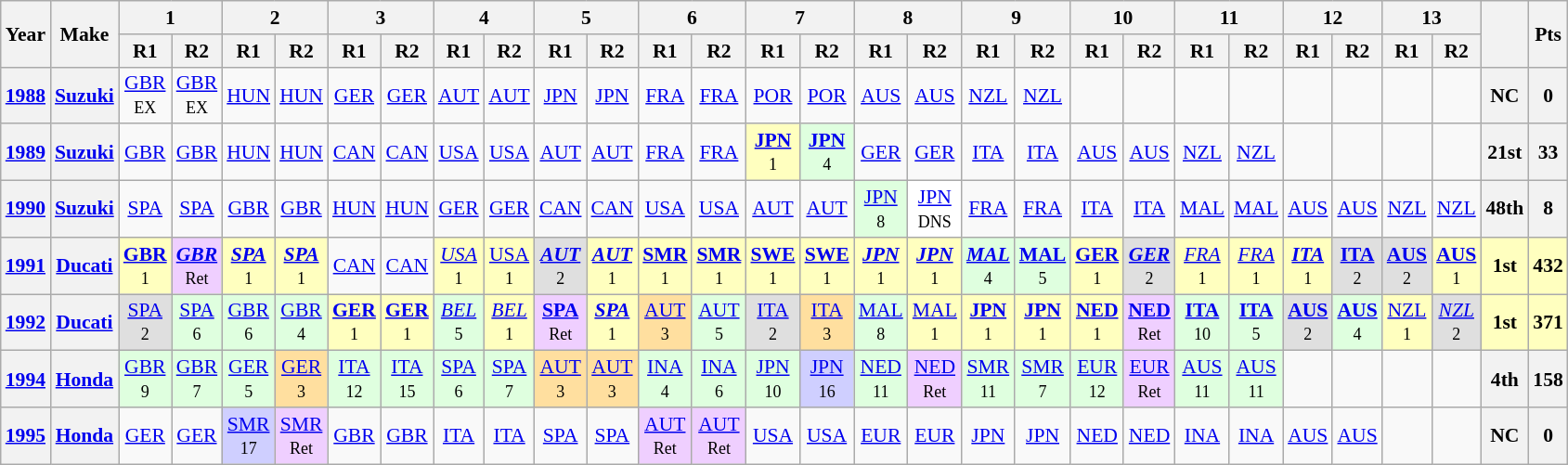<table class="wikitable" style="text-align:center; font-size:90%">
<tr>
<th valign="middle" rowspan=2>Year</th>
<th valign="middle" rowspan=2>Make</th>
<th colspan=2>1</th>
<th colspan=2>2</th>
<th colspan=2>3</th>
<th colspan=2>4</th>
<th colspan=2>5</th>
<th colspan=2>6</th>
<th colspan=2>7</th>
<th colspan=2>8</th>
<th colspan=2>9</th>
<th colspan=2>10</th>
<th colspan=2>11</th>
<th colspan=2>12</th>
<th colspan=2>13</th>
<th rowspan=2></th>
<th rowspan=2>Pts</th>
</tr>
<tr>
<th>R1</th>
<th>R2</th>
<th>R1</th>
<th>R2</th>
<th>R1</th>
<th>R2</th>
<th>R1</th>
<th>R2</th>
<th>R1</th>
<th>R2</th>
<th>R1</th>
<th>R2</th>
<th>R1</th>
<th>R2</th>
<th>R1</th>
<th>R2</th>
<th>R1</th>
<th>R2</th>
<th>R1</th>
<th>R2</th>
<th>R1</th>
<th>R2</th>
<th>R1</th>
<th>R2</th>
<th>R1</th>
<th>R2</th>
</tr>
<tr>
<th><a href='#'>1988</a></th>
<th><a href='#'>Suzuki</a></th>
<td><a href='#'>GBR</a><br><small>EX</small></td>
<td><a href='#'>GBR</a><br><small>EX</small></td>
<td><a href='#'>HUN</a></td>
<td><a href='#'>HUN</a></td>
<td><a href='#'>GER</a></td>
<td><a href='#'>GER</a></td>
<td><a href='#'>AUT</a></td>
<td><a href='#'>AUT</a></td>
<td><a href='#'>JPN</a></td>
<td><a href='#'>JPN</a></td>
<td><a href='#'>FRA</a></td>
<td><a href='#'>FRA</a></td>
<td><a href='#'>POR</a></td>
<td><a href='#'>POR</a></td>
<td><a href='#'>AUS</a></td>
<td><a href='#'>AUS</a></td>
<td><a href='#'>NZL</a></td>
<td><a href='#'>NZL</a></td>
<td></td>
<td></td>
<td></td>
<td></td>
<td></td>
<td></td>
<td></td>
<td></td>
<th>NC</th>
<th>0</th>
</tr>
<tr>
<th><a href='#'>1989</a></th>
<th><a href='#'>Suzuki</a></th>
<td><a href='#'>GBR</a></td>
<td><a href='#'>GBR</a></td>
<td><a href='#'>HUN</a></td>
<td><a href='#'>HUN</a></td>
<td><a href='#'>CAN</a></td>
<td><a href='#'>CAN</a></td>
<td><a href='#'>USA</a></td>
<td><a href='#'>USA</a></td>
<td><a href='#'>AUT</a></td>
<td><a href='#'>AUT</a></td>
<td><a href='#'>FRA</a></td>
<td><a href='#'>FRA</a></td>
<td style="background:#FFFFBF;"><strong><a href='#'>JPN</a></strong><br><small>1</small></td>
<td style="background:#DFFFDF;"><strong><a href='#'>JPN</a></strong><br><small>4</small></td>
<td><a href='#'>GER</a></td>
<td><a href='#'>GER</a></td>
<td><a href='#'>ITA</a></td>
<td><a href='#'>ITA</a></td>
<td><a href='#'>AUS</a></td>
<td><a href='#'>AUS</a></td>
<td><a href='#'>NZL</a></td>
<td><a href='#'>NZL</a></td>
<td></td>
<td></td>
<td></td>
<td></td>
<th>21st</th>
<th>33</th>
</tr>
<tr>
<th><a href='#'>1990</a></th>
<th><a href='#'>Suzuki</a></th>
<td><a href='#'>SPA</a></td>
<td><a href='#'>SPA</a></td>
<td><a href='#'>GBR</a></td>
<td><a href='#'>GBR</a></td>
<td><a href='#'>HUN</a></td>
<td><a href='#'>HUN</a></td>
<td><a href='#'>GER</a></td>
<td><a href='#'>GER</a></td>
<td><a href='#'>CAN</a></td>
<td><a href='#'>CAN</a></td>
<td><a href='#'>USA</a></td>
<td><a href='#'>USA</a></td>
<td><a href='#'>AUT</a></td>
<td><a href='#'>AUT</a></td>
<td style="background:#DFFFDF;"><a href='#'>JPN</a><br><small>8</small></td>
<td style="background:#FFFFFF;"><a href='#'>JPN</a><br><small>DNS</small></td>
<td><a href='#'>FRA</a></td>
<td><a href='#'>FRA</a></td>
<td><a href='#'>ITA</a></td>
<td><a href='#'>ITA</a></td>
<td><a href='#'>MAL</a></td>
<td><a href='#'>MAL</a></td>
<td><a href='#'>AUS</a></td>
<td><a href='#'>AUS</a></td>
<td><a href='#'>NZL</a></td>
<td><a href='#'>NZL</a></td>
<th>48th</th>
<th>8</th>
</tr>
<tr>
<th><a href='#'>1991</a></th>
<th><a href='#'>Ducati</a></th>
<td style="background:#FFFFBF;"><strong><a href='#'>GBR</a></strong><br><small>1</small></td>
<td style="background:#EFCFFF;"><strong><em><a href='#'>GBR</a></em></strong><br><small>Ret</small></td>
<td style="background:#FFFFBF;"><strong><em><a href='#'>SPA</a></em></strong><br><small>1</small></td>
<td style="background:#FFFFBF;"><strong><em><a href='#'>SPA</a></em></strong><br><small>1</small></td>
<td><a href='#'>CAN</a></td>
<td><a href='#'>CAN</a></td>
<td style="background:#FFFFBF;"><em><a href='#'>USA</a></em><br><small>1</small></td>
<td style="background:#FFFFBF;"><a href='#'>USA</a><br><small>1</small></td>
<td style="background:#DFDFDF;"><strong><em><a href='#'>AUT</a></em></strong><br><small>2</small></td>
<td style="background:#FFFFBF;"><strong><em><a href='#'>AUT</a></em></strong><br><small>1</small></td>
<td style="background:#FFFFBF;"><strong><a href='#'>SMR</a></strong><br><small>1</small></td>
<td style="background:#FFFFBF;"><strong><a href='#'>SMR</a></strong><br><small>1</small></td>
<td style="background:#FFFFBF;"><strong><a href='#'>SWE</a></strong><br><small>1</small></td>
<td style="background:#FFFFBF;"><strong><a href='#'>SWE</a></strong><br><small>1</small></td>
<td style="background:#FFFFBF;"><strong><em><a href='#'>JPN</a></em></strong><br><small>1</small></td>
<td style="background:#FFFFBF;"><strong><em><a href='#'>JPN</a></em></strong><br><small>1</small></td>
<td style="background:#DFFFDF;"><strong><em><a href='#'>MAL</a></em></strong><br><small>4</small></td>
<td style="background:#DFFFDF;"><strong><a href='#'>MAL</a></strong><br><small>5</small></td>
<td style="background:#FFFFBF;"><strong><a href='#'>GER</a></strong><br><small>1</small></td>
<td style="background:#DFDFDF;"><strong><em><a href='#'>GER</a></em></strong><br><small>2</small></td>
<td style="background:#FFFFBF;"><em><a href='#'>FRA</a></em><br><small>1</small></td>
<td style="background:#FFFFBF;"><em><a href='#'>FRA</a></em><br><small>1</small></td>
<td style="background:#FFFFBF;"><strong><em><a href='#'>ITA</a></em></strong><br><small>1</small></td>
<td style="background:#DFDFDF;"><strong><a href='#'>ITA</a></strong><br><small>2</small></td>
<td style="background:#DFDFDF;"><strong><a href='#'>AUS</a></strong><br><small>2</small></td>
<td style="background:#FFFFBF;"><strong><a href='#'>AUS</a></strong><br><small>1</small></td>
<th style="background:#FFFFBF;">1st</th>
<th style="background:#FFFFBF;">432</th>
</tr>
<tr>
<th><a href='#'>1992</a></th>
<th><a href='#'>Ducati</a></th>
<td style="background:#DFDFDF;"><a href='#'>SPA</a><br><small>2</small></td>
<td style="background:#DFFFDF;"><a href='#'>SPA</a><br><small>6</small></td>
<td style="background:#DFFFDF;"><a href='#'>GBR</a><br><small>6</small></td>
<td style="background:#DFFFDF;"><a href='#'>GBR</a><br><small>4</small></td>
<td style="background:#FFFFBF;"><strong><a href='#'>GER</a></strong><br><small>1</small></td>
<td style="background:#FFFFBF;"><strong><a href='#'>GER</a></strong><br><small>1</small></td>
<td style="background:#DFFFDF;"><em><a href='#'>BEL</a></em><br><small>5</small></td>
<td style="background:#FFFFBF;"><em><a href='#'>BEL</a></em><br><small>1</small></td>
<td style="background:#EFCFFF;"><strong><a href='#'>SPA</a></strong><br><small>Ret</small></td>
<td style="background:#FFFFBF;"><strong><em><a href='#'>SPA</a></em></strong><br><small>1</small></td>
<td style="background:#FFDF9F;"><a href='#'>AUT</a><br><small>3</small></td>
<td style="background:#DFFFDF;"><a href='#'>AUT</a><br><small>5</small></td>
<td style="background:#DFDFDF;"><a href='#'>ITA</a><br><small>2</small></td>
<td style="background:#FFDF9F;"><a href='#'>ITA</a><br><small>3</small></td>
<td style="background:#DFFFDF;"><a href='#'>MAL</a><br><small>8</small></td>
<td style="background:#FFFFBF;"><a href='#'>MAL</a><br><small>1</small></td>
<td style="background:#FFFFBF;"><strong><a href='#'>JPN</a></strong><br><small>1</small></td>
<td style="background:#FFFFBF;"><strong><a href='#'>JPN</a></strong><br><small>1</small></td>
<td style="background:#FFFFBF;"><strong><a href='#'>NED</a></strong><br><small>1</small></td>
<td style="background:#EFCFFF;"><strong><a href='#'>NED</a></strong><br><small>Ret</small></td>
<td style="background:#DFFFDF;"><strong><a href='#'>ITA</a></strong><br><small>10</small></td>
<td style="background:#DFFFDF;"><strong><a href='#'>ITA</a></strong><br><small>5</small></td>
<td style="background:#DFDFDF;"><strong><a href='#'>AUS</a></strong><br><small>2</small></td>
<td style="background:#DFFFDF;"><strong><a href='#'>AUS</a></strong><br><small>4</small></td>
<td style="background:#FFFFBF;"><a href='#'>NZL</a><br><small>1</small></td>
<td style="background:#DFDFDF;"><em><a href='#'>NZL</a></em><br><small>2</small></td>
<th style="background:#FFFFBF;">1st</th>
<th style="background:#FFFFBF;">371</th>
</tr>
<tr>
<th><a href='#'>1994</a></th>
<th><a href='#'>Honda</a></th>
<td style="background:#DFFFDF;"><a href='#'>GBR</a><br><small>9</small></td>
<td style="background:#DFFFDF;"><a href='#'>GBR</a><br><small>7</small></td>
<td style="background:#DFFFDF;"><a href='#'>GER</a><br><small>5</small></td>
<td style="background:#FFDF9F;"><a href='#'>GER</a><br><small>3</small></td>
<td style="background:#DFFFDF;"><a href='#'>ITA</a><br><small>12</small></td>
<td style="background:#DFFFDF;"><a href='#'>ITA</a><br><small>15</small></td>
<td style="background:#DFFFDF;"><a href='#'>SPA</a><br><small>6</small></td>
<td style="background:#DFFFDF;"><a href='#'>SPA</a><br><small>7</small></td>
<td style="background:#FFDF9F;"><a href='#'>AUT</a><br><small>3</small></td>
<td style="background:#FFDF9F;"><a href='#'>AUT</a><br><small>3</small></td>
<td style="background:#DFFFDF;"><a href='#'>INA</a><br><small>4</small></td>
<td style="background:#DFFFDF;"><a href='#'>INA</a><br><small>6</small></td>
<td style="background:#DFFFDF;"><a href='#'>JPN</a><br><small>10</small></td>
<td style="background:#CFCFFF;"><a href='#'>JPN</a><br><small>16</small></td>
<td style="background:#DFFFDF;"><a href='#'>NED</a><br><small>11</small></td>
<td style="background:#EFCFFF;"><a href='#'>NED</a><br><small>Ret</small></td>
<td style="background:#DFFFDF;"><a href='#'>SMR</a><br><small>11</small></td>
<td style="background:#DFFFDF;"><a href='#'>SMR</a><br><small>7</small></td>
<td style="background:#DFFFDF;"><a href='#'>EUR</a><br><small>12</small></td>
<td style="background:#EFCFFF;"><a href='#'>EUR</a><br><small>Ret</small></td>
<td style="background:#DFFFDF;"><a href='#'>AUS</a><br><small>11</small></td>
<td style="background:#DFFFDF;"><a href='#'>AUS</a><br><small>11</small></td>
<td></td>
<td></td>
<td></td>
<td></td>
<th>4th</th>
<th>158</th>
</tr>
<tr>
<th><a href='#'>1995</a></th>
<th><a href='#'>Honda</a></th>
<td><a href='#'>GER</a></td>
<td><a href='#'>GER</a></td>
<td style="background:#CFCFFF;"><a href='#'>SMR</a><br><small>17</small></td>
<td style="background:#EFCFFF;"><a href='#'>SMR</a><br><small>Ret</small></td>
<td><a href='#'>GBR</a></td>
<td><a href='#'>GBR</a></td>
<td><a href='#'>ITA</a></td>
<td><a href='#'>ITA</a></td>
<td><a href='#'>SPA</a></td>
<td><a href='#'>SPA</a></td>
<td style="background:#EFCFFF;"><a href='#'>AUT</a><br><small>Ret</small></td>
<td style="background:#EFCFFF;"><a href='#'>AUT</a><br><small>Ret</small></td>
<td><a href='#'>USA</a></td>
<td><a href='#'>USA</a></td>
<td><a href='#'>EUR</a></td>
<td><a href='#'>EUR</a></td>
<td><a href='#'>JPN</a></td>
<td><a href='#'>JPN</a></td>
<td><a href='#'>NED</a></td>
<td><a href='#'>NED</a></td>
<td><a href='#'>INA</a></td>
<td><a href='#'>INA</a></td>
<td><a href='#'>AUS</a></td>
<td><a href='#'>AUS</a></td>
<td></td>
<td></td>
<th>NC</th>
<th>0</th>
</tr>
</table>
